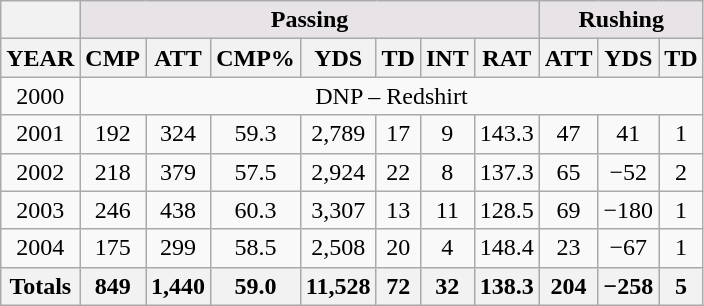<table class=wikitable style="text-align:center">
<tr>
<th></th>
<th colspan="7" style="background:#e7e3e7;">Passing</th>
<th colspan="3" style="background:#e7e3e7;">Rushing</th>
</tr>
<tr>
<th>YEAR</th>
<th>CMP</th>
<th>ATT</th>
<th>CMP%</th>
<th>YDS</th>
<th>TD</th>
<th>INT</th>
<th>RAT</th>
<th>ATT</th>
<th>YDS</th>
<th>TD</th>
</tr>
<tr>
<td>2000</td>
<td colspan=10>DNP – Redshirt</td>
</tr>
<tr>
<td>2001</td>
<td>192</td>
<td>324</td>
<td>59.3</td>
<td>2,789</td>
<td>17</td>
<td>9</td>
<td>143.3</td>
<td>47</td>
<td>41</td>
<td>1</td>
</tr>
<tr>
<td>2002</td>
<td>218</td>
<td>379</td>
<td>57.5</td>
<td>2,924</td>
<td>22</td>
<td>8</td>
<td>137.3</td>
<td>65</td>
<td>−52</td>
<td>2</td>
</tr>
<tr>
<td>2003</td>
<td>246</td>
<td>438</td>
<td>60.3</td>
<td>3,307</td>
<td>13</td>
<td>11</td>
<td>128.5</td>
<td>69</td>
<td>−180</td>
<td>1</td>
</tr>
<tr>
<td>2004</td>
<td>175</td>
<td>299</td>
<td>58.5</td>
<td>2,508</td>
<td>20</td>
<td>4</td>
<td>148.4</td>
<td>23</td>
<td>−67</td>
<td>1</td>
</tr>
<tr>
<th>Totals</th>
<th>849</th>
<th>1,440</th>
<th>59.0</th>
<th>11,528</th>
<th>72</th>
<th>32</th>
<th>138.3</th>
<th>204</th>
<th>−258</th>
<th>5</th>
</tr>
</table>
